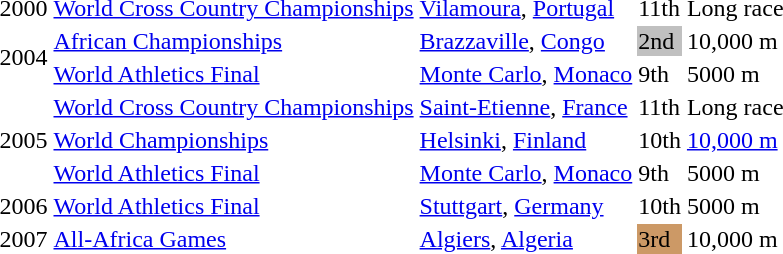<table>
<tr>
<td>2000</td>
<td><a href='#'>World Cross Country Championships</a></td>
<td><a href='#'>Vilamoura</a>, <a href='#'>Portugal</a></td>
<td>11th</td>
<td>Long race</td>
</tr>
<tr>
<td rowspan=2>2004</td>
<td><a href='#'>African Championships</a></td>
<td><a href='#'>Brazzaville</a>, <a href='#'>Congo</a></td>
<td bgcolor="silver">2nd</td>
<td>10,000 m</td>
</tr>
<tr>
<td><a href='#'>World Athletics Final</a></td>
<td><a href='#'>Monte Carlo</a>, <a href='#'>Monaco</a></td>
<td>9th</td>
<td>5000 m</td>
</tr>
<tr>
<td rowspan=3>2005</td>
<td><a href='#'>World Cross Country Championships</a></td>
<td><a href='#'>Saint-Etienne</a>, <a href='#'>France</a></td>
<td>11th</td>
<td>Long race</td>
</tr>
<tr>
<td><a href='#'>World Championships</a></td>
<td><a href='#'>Helsinki</a>, <a href='#'>Finland</a></td>
<td>10th</td>
<td><a href='#'>10,000 m</a></td>
</tr>
<tr>
<td><a href='#'>World Athletics Final</a></td>
<td><a href='#'>Monte Carlo</a>, <a href='#'>Monaco</a></td>
<td>9th</td>
<td>5000 m</td>
</tr>
<tr>
<td>2006</td>
<td><a href='#'>World Athletics Final</a></td>
<td><a href='#'>Stuttgart</a>, <a href='#'>Germany</a></td>
<td>10th</td>
<td>5000 m</td>
</tr>
<tr>
<td>2007</td>
<td><a href='#'>All-Africa Games</a></td>
<td><a href='#'>Algiers</a>, <a href='#'>Algeria</a></td>
<td bgcolor="cc9966">3rd</td>
<td>10,000 m</td>
</tr>
</table>
